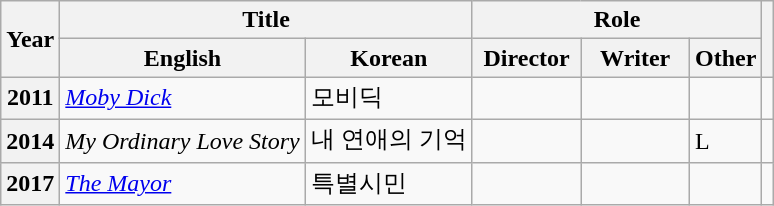<table class="wikitable sortable plainrowheaders" style="clear:none; font-size:100%; padding:0 auto">
<tr>
<th rowspan="2" scope="col">Year</th>
<th colspan="2" scope="col">Title</th>
<th colspan="3" scope="col">Role</th>
<th rowspan="2" scope="col" class="unsortable"></th>
</tr>
<tr>
<th>English</th>
<th>Korean</th>
<th width="65" class="unsortable">Director</th>
<th width="65" class="unsortable">Writer</th>
<th class="unsortable">Other</th>
</tr>
<tr>
<th scope="row">2011</th>
<td><em><a href='#'>Moby Dick</a></em></td>
<td>모비딕</td>
<td></td>
<td></td>
<td></td>
<td></td>
</tr>
<tr>
<th scope="row">2014</th>
<td><em>My Ordinary Love Story</em></td>
<td>내 연애의 기억</td>
<td></td>
<td></td>
<td>L</td>
<td></td>
</tr>
<tr>
<th scope="row">2017</th>
<td><em><a href='#'>The Mayor</a></em></td>
<td>특별시민</td>
<td></td>
<td></td>
<td></td>
<td></td>
</tr>
</table>
